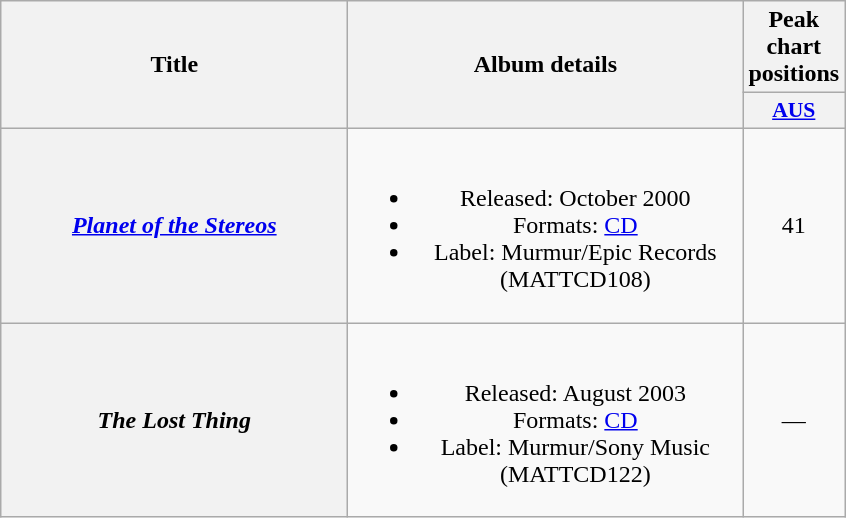<table class="wikitable plainrowheaders" style="text-align:center;">
<tr>
<th scope="col" rowspan="2" style="width:14em;">Title</th>
<th scope="col" rowspan="2" style="width:16em;">Album details</th>
<th scope="col" colspan="1">Peak chart positions</th>
</tr>
<tr>
<th scope="col" style="width:3em;font-size:90%;"><a href='#'>AUS</a><br></th>
</tr>
<tr>
<th scope="row"><em><a href='#'>Planet of the Stereos</a></em></th>
<td><br><ul><li>Released: October 2000</li><li>Formats: <a href='#'>CD</a></li><li>Label: Murmur/Epic Records (MATTCD108)</li></ul></td>
<td>41</td>
</tr>
<tr>
<th scope="row"><em>The Lost Thing</em></th>
<td><br><ul><li>Released: August 2003</li><li>Formats: <a href='#'>CD</a></li><li>Label: Murmur/Sony Music (MATTCD122)</li></ul></td>
<td>—</td>
</tr>
</table>
